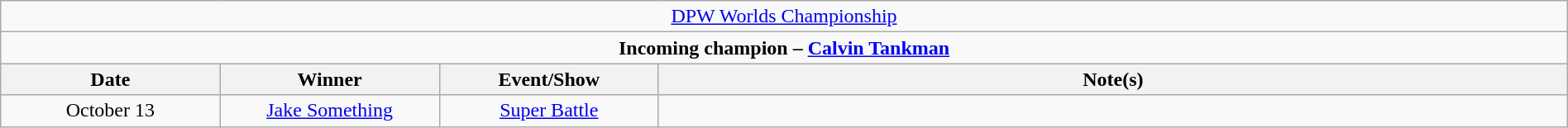<table class="wikitable" style="text-align:center; width:100%;">
<tr>
<td colspan="4" style="text-align: center;"><a href='#'>DPW Worlds Championship</a></td>
</tr>
<tr>
<td colspan="4" style="text-align: center;"><strong>Incoming champion – <a href='#'>Calvin Tankman</a></strong></td>
</tr>
<tr>
<th width=14%>Date</th>
<th width=14%>Winner</th>
<th width=14%>Event/Show</th>
<th width=58%>Note(s)</th>
</tr>
<tr>
<td>October 13<br></td>
<td><a href='#'>Jake Something</a></td>
<td><a href='#'>Super Battle</a></td>
<td></td>
</tr>
</table>
